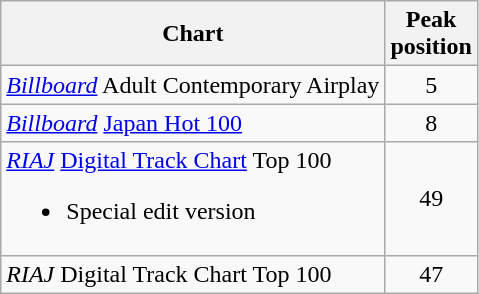<table class="wikitable">
<tr>
<th>Chart</th>
<th>Peak<br>position</th>
</tr>
<tr>
<td><em><a href='#'>Billboard</a></em> Adult Contemporary Airplay</td>
<td align="center">5</td>
</tr>
<tr>
<td><em><a href='#'>Billboard</a></em> <a href='#'>Japan Hot 100</a></td>
<td align="center">8</td>
</tr>
<tr>
<td><em><a href='#'>RIAJ</a></em> <a href='#'>Digital Track Chart</a> Top 100<br><ul><li>Special edit version</li></ul></td>
<td align="center">49</td>
</tr>
<tr>
<td><em>RIAJ</em> Digital Track Chart Top 100</td>
<td align="center">47</td>
</tr>
</table>
